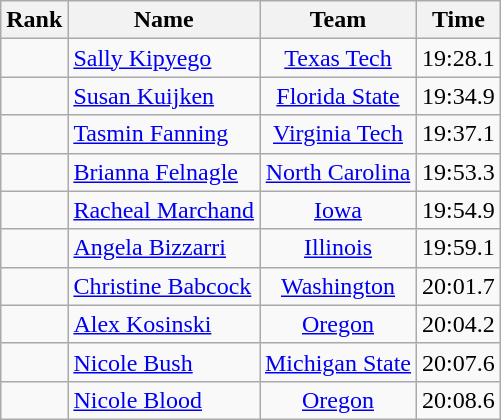<table class="wikitable sortable" style="text-align:center">
<tr>
<th>Rank</th>
<th>Name</th>
<th>Team</th>
<th>Time</th>
</tr>
<tr>
<td></td>
<td align=left> <a href='#'>Sally Kipyego</a></td>
<td><a href='#'>Texas Tech</a></td>
<td>19:28.1</td>
</tr>
<tr>
<td></td>
<td align=left> <a href='#'>Susan Kuijken</a></td>
<td><a href='#'>Florida State</a></td>
<td>19:34.9</td>
</tr>
<tr>
<td></td>
<td align=left> <a href='#'>Tasmin Fanning</a></td>
<td><a href='#'>Virginia Tech</a></td>
<td>19:37.1</td>
</tr>
<tr>
<td></td>
<td align=left> <a href='#'>Brianna Felnagle</a></td>
<td><a href='#'>North Carolina</a></td>
<td>19:53.3</td>
</tr>
<tr>
<td></td>
<td align=left> <a href='#'>Racheal Marchand</a></td>
<td><a href='#'>Iowa</a></td>
<td>19:54.9</td>
</tr>
<tr>
<td></td>
<td align=left> <a href='#'>Angela Bizzarri</a></td>
<td><a href='#'>Illinois</a></td>
<td>19:59.1</td>
</tr>
<tr>
<td></td>
<td align=left> <a href='#'>Christine Babcock</a></td>
<td><a href='#'>Washington</a></td>
<td>20:01.7</td>
</tr>
<tr>
<td></td>
<td align=left> <a href='#'>Alex Kosinski</a></td>
<td><a href='#'>Oregon</a></td>
<td>20:04.2</td>
</tr>
<tr>
<td></td>
<td align=left> <a href='#'>Nicole Bush</a></td>
<td><a href='#'>Michigan State</a></td>
<td>20:07.6</td>
</tr>
<tr>
<td></td>
<td align=left> <a href='#'>Nicole Blood</a></td>
<td><a href='#'>Oregon</a></td>
<td>20:08.6</td>
</tr>
</table>
